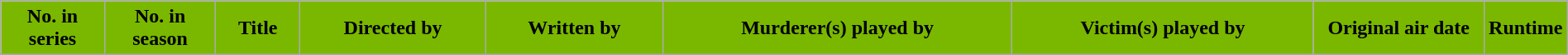<table class="wikitable plainrowheaders" style="width:100%; margin-auto">
<tr>
<th style="background:#7AB800;">No. in<br>series</th>
<th style="background:#7AB800;">No. in<br>season</th>
<th style="background:#7AB800;">Title</th>
<th style="background:#7AB800;">Directed by</th>
<th style="background:#7AB800;">Written by</th>
<th style="background:#7AB800;">Murderer(s) played by</th>
<th style="background:#7AB800;">Victim(s) played by</th>
<th style="background:#7AB800; width:130px">Original air date</th>
<th style="background:#7AB800; width:60px">Runtime<br>












</th>
</tr>
</table>
